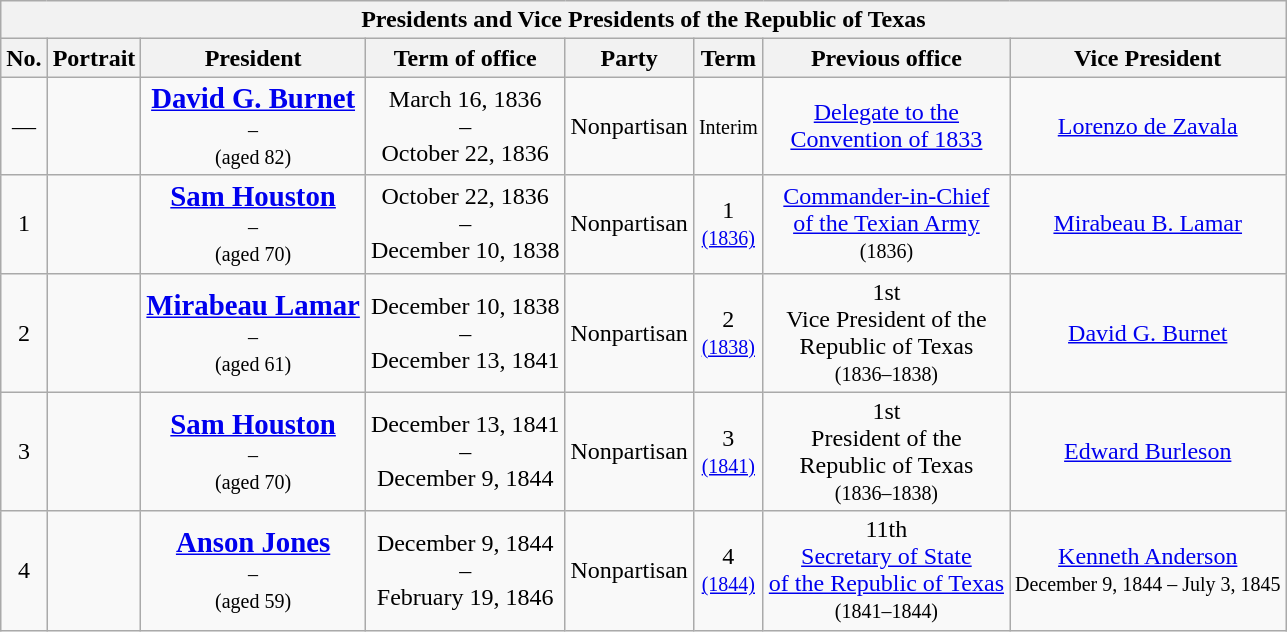<table class="wikitable" style="text-align: center;">
<tr>
<th colspan=8>Presidents and Vice Presidents of the Republic of Texas</th>
</tr>
<tr>
<th>No.</th>
<th>Portrait</th>
<th>President</th>
<th>Term of office</th>
<th>Party</th>
<th>Term</th>
<th>Previous office</th>
<th>Vice President</th>
</tr>
<tr>
<td>—</td>
<td></td>
<td><big><strong><a href='#'>David G. Burnet</a></strong></big><br><small> – <br>(aged 82)</small></td>
<td><span>March 16, 1836</span><br>–<br><span>October 22, 1836</span></td>
<td>Nonpartisan</td>
<td><small>Interim</small></td>
<td><a href='#'>Delegate to the <br> Convention of 1833</a></td>
<td><a href='#'>Lorenzo de Zavala</a></td>
</tr>
<tr>
<td>1</td>
<td></td>
<td><big><strong><a href='#'>Sam Houston</a></strong></big><br><small> – <br>(aged 70)</small></td>
<td><span>October 22, 1836</span><br>–<br><span>December 10, 1838</span></td>
<td>Nonpartisan</td>
<td>1 <br><small><a href='#'>(1836)</a></small></td>
<td><a href='#'>Commander-in-Chief <br> of the Texian Army</a> <br><small>(1836)</small></td>
<td><a href='#'>Mirabeau B. Lamar</a></td>
</tr>
<tr>
<td>2</td>
<td></td>
<td><big><strong><a href='#'>Mirabeau Lamar</a></strong></big><br><small> – <br>(aged 61)</small></td>
<td><span>December 10, 1838</span><br>–<br><span>December 13, 1841</span></td>
<td>Nonpartisan</td>
<td>2 <br><small><a href='#'>(1838)</a></small></td>
<td>1st <br> Vice President of the <br> Republic of Texas <br><small>(1836–1838)</small></td>
<td><a href='#'>David G. Burnet</a></td>
</tr>
<tr>
<td>3</td>
<td></td>
<td><big><strong><a href='#'>Sam Houston</a></strong></big><br><small> – <br>(aged 70)</small></td>
<td><span>December 13, 1841</span><br>–<br><span>December 9, 1844</span></td>
<td>Nonpartisan</td>
<td>3 <br><small><a href='#'>(1841)</a></small></td>
<td>1st <br>President of the <br> Republic of Texas<br><small>(1836–1838)</small></td>
<td><a href='#'>Edward Burleson</a></td>
</tr>
<tr>
<td>4</td>
<td></td>
<td><big><strong><a href='#'>Anson Jones</a></strong></big><br><small> – <br>(aged 59)</small></td>
<td><span>December 9, 1844</span><br>–<br><span>February 19, 1846</span></td>
<td>Nonpartisan</td>
<td>4 <br><small><a href='#'>(1844)</a></small></td>
<td>11th <br><a href='#'>Secretary of State <br> of the Republic of Texas</a><br><small>(1841–1844)</small></td>
<td><a href='#'>Kenneth Anderson</a><br><small>December 9, 1844 – July 3, 1845</small></td>
</tr>
</table>
